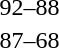<table style="text-align:center">
<tr>
<th width=200></th>
<th width=100></th>
<th width=200></th>
</tr>
<tr>
<td align=right><strong></strong></td>
<td align=center>92–88</td>
<td align=left></td>
</tr>
<tr>
<td align=right><strong></strong></td>
<td align=center>87–68</td>
<td align=left></td>
</tr>
</table>
